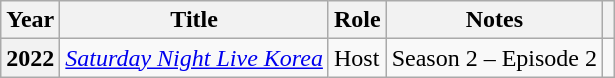<table class="wikitable sortable plainrowheaders">
<tr>
<th scope="col">Year</th>
<th scope="col">Title</th>
<th scope="col">Role</th>
<th scope="col">Notes</th>
<th scope="col" class="unsortable"></th>
</tr>
<tr>
<th scope="row">2022</th>
<td><em><a href='#'>Saturday Night Live Korea</a></em></td>
<td>Host</td>
<td>Season 2 – Episode 2</td>
<td></td>
</tr>
</table>
